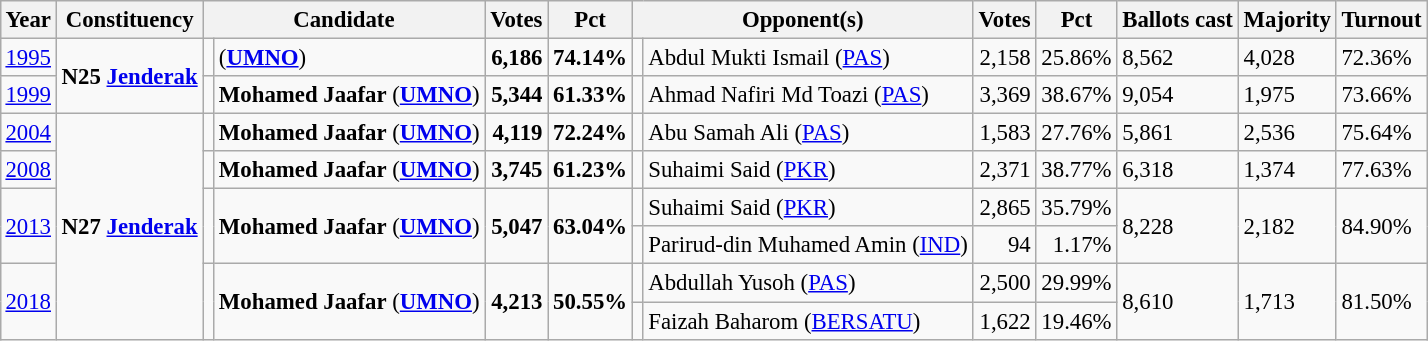<table class="wikitable" style="margin:0.5em ; font-size:95%">
<tr>
<th>Year</th>
<th>Constituency</th>
<th colspan=2>Candidate</th>
<th>Votes</th>
<th>Pct</th>
<th colspan=2>Opponent(s)</th>
<th>Votes</th>
<th>Pct</th>
<th>Ballots cast</th>
<th>Majority</th>
<th>Turnout</th>
</tr>
<tr>
<td><a href='#'>1995</a></td>
<td rowspan=2><strong>N25 <a href='#'>Jenderak</a></strong></td>
<td></td>
<td> (<a href='#'><strong>UMNO</strong></a>)</td>
<td align="right"><strong>6,186</strong></td>
<td><strong>74.14%</strong></td>
<td></td>
<td>Abdul Mukti Ismail (<a href='#'>PAS</a>)</td>
<td align="right">2,158</td>
<td>25.86%</td>
<td>8,562</td>
<td>4,028</td>
<td>72.36%</td>
</tr>
<tr>
<td><a href='#'>1999</a></td>
<td></td>
<td><strong>Mohamed Jaafar</strong> (<a href='#'><strong>UMNO</strong></a>)</td>
<td align="right"><strong>5,344</strong></td>
<td><strong>61.33%</strong></td>
<td></td>
<td>Ahmad Nafiri Md Toazi (<a href='#'>PAS</a>)</td>
<td align="right">3,369</td>
<td>38.67%</td>
<td>9,054</td>
<td>1,975</td>
<td>73.66%</td>
</tr>
<tr>
<td><a href='#'>2004</a></td>
<td rowspan=6><strong>N27 <a href='#'>Jenderak</a></strong></td>
<td></td>
<td><strong>Mohamed Jaafar</strong> (<a href='#'><strong>UMNO</strong></a>)</td>
<td align="right"><strong>4,119</strong></td>
<td><strong>72.24%</strong></td>
<td></td>
<td>Abu Samah Ali (<a href='#'>PAS</a>)</td>
<td align="right">1,583</td>
<td>27.76%</td>
<td>5,861</td>
<td>2,536</td>
<td>75.64%</td>
</tr>
<tr>
<td><a href='#'>2008</a></td>
<td></td>
<td><strong>Mohamed Jaafar</strong> (<a href='#'><strong>UMNO</strong></a>)</td>
<td align="right"><strong>3,745</strong></td>
<td><strong>61.23%</strong></td>
<td></td>
<td>Suhaimi Said (<a href='#'>PKR</a>)</td>
<td align="right">2,371</td>
<td>38.77%</td>
<td>6,318</td>
<td>1,374</td>
<td>77.63%</td>
</tr>
<tr>
<td rowspan=2><a href='#'>2013</a></td>
<td rowspan=2 ></td>
<td rowspan=2><strong>Mohamed Jaafar</strong> (<a href='#'><strong>UMNO</strong></a>)</td>
<td rowspan=2 align="right"><strong>5,047</strong></td>
<td rowspan=2><strong>63.04%</strong></td>
<td></td>
<td>Suhaimi Said (<a href='#'>PKR</a>)</td>
<td align="right">2,865</td>
<td>35.79%</td>
<td rowspan=2>8,228</td>
<td rowspan=2>2,182</td>
<td rowspan=2>84.90%</td>
</tr>
<tr>
<td></td>
<td>Parirud-din Muhamed Amin (<a href='#'>IND</a>)</td>
<td align="right">94</td>
<td align=right>1.17%</td>
</tr>
<tr>
<td rowspan=2><a href='#'>2018</a></td>
<td rowspan=2 ></td>
<td rowspan=2><strong>Mohamed Jaafar</strong> (<a href='#'><strong>UMNO</strong></a>)</td>
<td rowspan=2 align="right"><strong>4,213</strong></td>
<td rowspan=2><strong>50.55%</strong></td>
<td></td>
<td>Abdullah Yusoh (<a href='#'>PAS</a>)</td>
<td align="right">2,500</td>
<td>29.99%</td>
<td rowspan=2>8,610</td>
<td rowspan=2>1,713</td>
<td rowspan=2>81.50%</td>
</tr>
<tr>
<td></td>
<td>Faizah Baharom (<a href='#'>BERSATU</a>)</td>
<td align="right">1,622</td>
<td>19.46%</td>
</tr>
</table>
